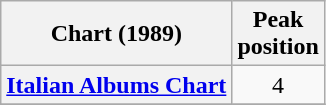<table class="wikitable sortable plainrowheaders">
<tr>
<th align="left">Chart (1989)</th>
<th align="center">Peak<br>position</th>
</tr>
<tr>
<th scope="row"><a href='#'>Italian Albums Chart</a></th>
<td align="center">4</td>
</tr>
<tr>
</tr>
</table>
